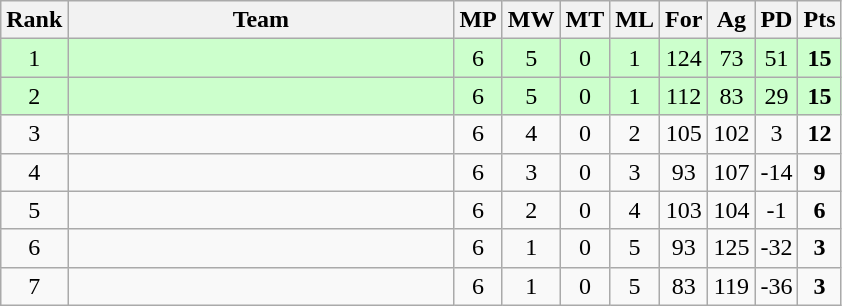<table class=wikitable style="text-align:center">
<tr>
<th width=20>Rank</th>
<th width=250>Team</th>
<th width=20>MP</th>
<th width=20>MW</th>
<th width=20>MT</th>
<th width=20>ML</th>
<th width=20>For</th>
<th width=20>Ag</th>
<th width=20>PD</th>
<th width=20>Pts</th>
</tr>
<tr bgcolor="#ccffcc">
<td>1</td>
<td align=left><strong></strong></td>
<td>6</td>
<td>5</td>
<td>0</td>
<td>1</td>
<td>124</td>
<td>73</td>
<td>51</td>
<td><strong>15</strong></td>
</tr>
<tr bgcolor="#ccffcc">
<td>2</td>
<td align=left><strong></strong></td>
<td>6</td>
<td>5</td>
<td>0</td>
<td>1</td>
<td>112</td>
<td>83</td>
<td>29</td>
<td><strong>15</strong></td>
</tr>
<tr>
<td>3</td>
<td align=left></td>
<td>6</td>
<td>4</td>
<td>0</td>
<td>2</td>
<td>105</td>
<td>102</td>
<td>3</td>
<td><strong>12</strong></td>
</tr>
<tr>
<td>4</td>
<td align=left></td>
<td>6</td>
<td>3</td>
<td>0</td>
<td>3</td>
<td>93</td>
<td>107</td>
<td>-14</td>
<td><strong>9</strong></td>
</tr>
<tr>
<td>5</td>
<td align=left></td>
<td>6</td>
<td>2</td>
<td>0</td>
<td>4</td>
<td>103</td>
<td>104</td>
<td>-1</td>
<td><strong>6</strong></td>
</tr>
<tr>
<td>6</td>
<td align=left></td>
<td>6</td>
<td>1</td>
<td>0</td>
<td>5</td>
<td>93</td>
<td>125</td>
<td>-32</td>
<td><strong>3</strong></td>
</tr>
<tr>
<td>7</td>
<td align=left></td>
<td>6</td>
<td>1</td>
<td>0</td>
<td>5</td>
<td>83</td>
<td>119</td>
<td>-36</td>
<td><strong>3</strong></td>
</tr>
</table>
